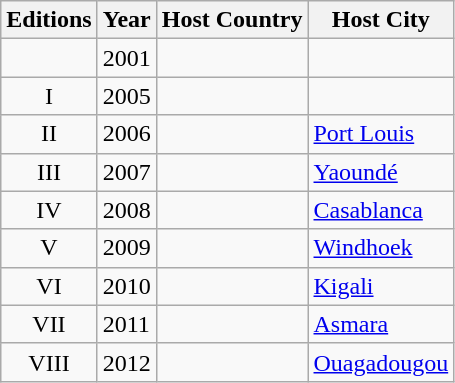<table class="wikitable">
<tr>
<th>Editions</th>
<th>Year</th>
<th>Host Country</th>
<th>Host City</th>
</tr>
<tr>
<td align="center"></td>
<td>2001</td>
<td></td>
<td></td>
</tr>
<tr>
<td align="center">I</td>
<td>2005</td>
<td></td>
<td></td>
</tr>
<tr>
<td align="center">II</td>
<td>2006</td>
<td></td>
<td><a href='#'>Port Louis</a></td>
</tr>
<tr>
<td align="center">III</td>
<td>2007</td>
<td></td>
<td><a href='#'>Yaoundé</a></td>
</tr>
<tr>
<td align="center">IV</td>
<td>2008</td>
<td></td>
<td><a href='#'>Casablanca</a></td>
</tr>
<tr>
<td align="center">V</td>
<td>2009</td>
<td></td>
<td><a href='#'>Windhoek</a></td>
</tr>
<tr>
<td align="center">VI</td>
<td>2010</td>
<td></td>
<td><a href='#'>Kigali</a></td>
</tr>
<tr>
<td align="center">VII</td>
<td>2011</td>
<td></td>
<td><a href='#'>Asmara</a></td>
</tr>
<tr>
<td align="center">VIII</td>
<td>2012</td>
<td></td>
<td><a href='#'>Ouagadougou</a></td>
</tr>
</table>
